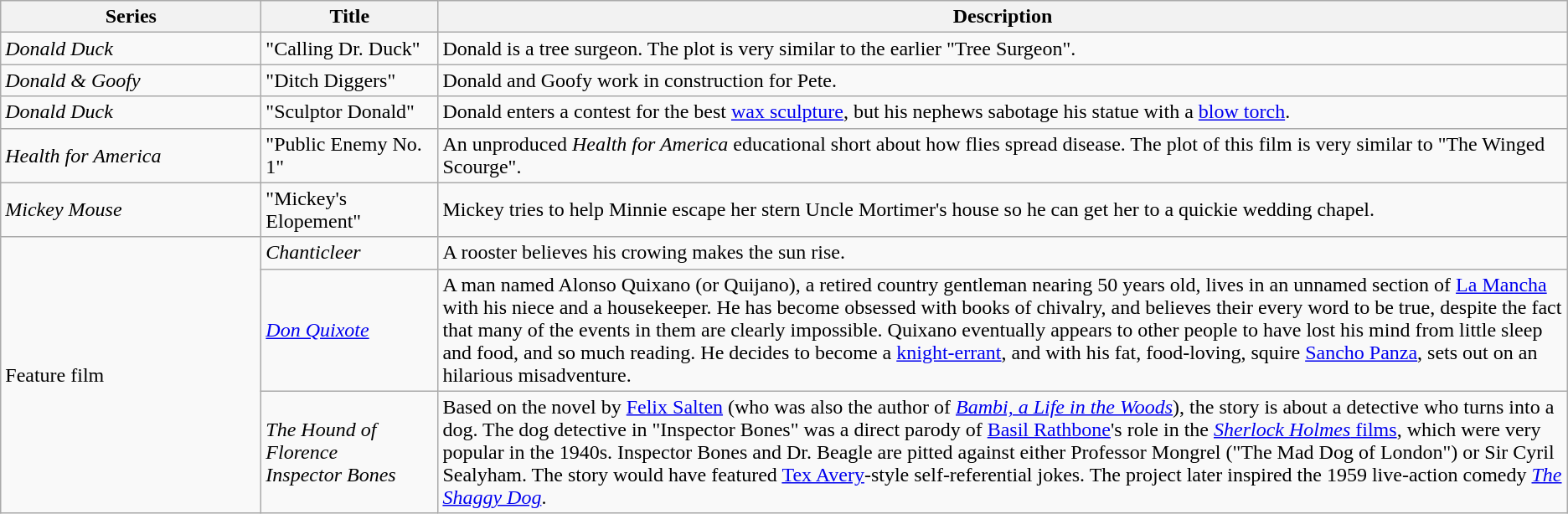<table class="wikitable">
<tr>
<th style="width:150pt;">Series</th>
<th style="width:100pt;">Title</th>
<th>Description</th>
</tr>
<tr>
<td><em>Donald Duck</em></td>
<td>"Calling Dr. Duck"</td>
<td>Donald is a tree surgeon. The plot is very similar to the earlier "Tree Surgeon".</td>
</tr>
<tr>
<td><em>Donald & Goofy</em></td>
<td>"Ditch Diggers"</td>
<td>Donald and Goofy work in construction for Pete.</td>
</tr>
<tr>
<td><em>Donald Duck</em></td>
<td>"Sculptor Donald"</td>
<td>Donald enters a contest for the best <a href='#'>wax sculpture</a>, but his nephews sabotage his statue with a <a href='#'>blow torch</a>.</td>
</tr>
<tr>
<td><em>Health for America</em></td>
<td>"Public Enemy No. 1"</td>
<td>An unproduced <em>Health for America</em> educational short about how flies spread disease. The plot of this film is very similar to "The Winged Scourge".</td>
</tr>
<tr>
<td><em>Mickey Mouse</em></td>
<td>"Mickey's Elopement"</td>
<td>Mickey tries to help Minnie escape her stern Uncle Mortimer's house so he can get her to a quickie wedding chapel.</td>
</tr>
<tr>
<td rowspan="3">Feature film</td>
<td><em>Chanticleer</em></td>
<td>A rooster believes his crowing makes the sun rise.</td>
</tr>
<tr>
<td><em><a href='#'>Don Quixote</a></em></td>
<td>A man named Alonso Quixano (or Quijano), a retired country gentleman nearing 50 years old, lives in an unnamed section of <a href='#'>La Mancha</a> with his niece and a housekeeper. He has become obsessed with books of chivalry, and believes their every word to be true, despite the fact that many of the events in them are clearly impossible. Quixano eventually appears to other people to have lost his mind from little sleep and food, and so much reading. He decides to become a <a href='#'>knight-errant</a>, and with his fat, food-loving, squire <a href='#'>Sancho Panza</a>, sets out on an hilarious misadventure.</td>
</tr>
<tr>
<td><em>The Hound of Florence</em><br><em>Inspector Bones</em></td>
<td>Based on the novel by <a href='#'>Felix Salten</a> (who was also the author of <em><a href='#'>Bambi, a Life in the Woods</a></em>), the story is about a detective who turns into a dog. The dog detective in "Inspector Bones" was a direct parody of <a href='#'>Basil Rathbone</a>'s role in the <a href='#'><em>Sherlock Holmes</em> films</a>, which were very popular in the 1940s. Inspector Bones and Dr. Beagle are pitted against either Professor Mongrel ("The Mad Dog of London") or Sir Cyril Sealyham. The story would have featured <a href='#'>Tex Avery</a>-style self-referential jokes. The project later inspired the 1959 live-action comedy <em><a href='#'>The Shaggy Dog</a></em>.</td>
</tr>
</table>
